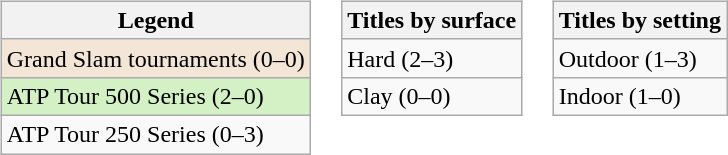<table>
<tr valign="top">
<td><br><table class="wikitable">
<tr>
<th>Legend</th>
</tr>
<tr style="background:#f3e6d7;">
<td>Grand Slam tournaments (0–0)</td>
</tr>
<tr style="background:#d4f1c5;">
<td>ATP Tour 500 Series (2–0)</td>
</tr>
<tr>
<td>ATP Tour 250 Series (0–3)</td>
</tr>
</table>
</td>
<td><br><table class="wikitable">
<tr>
<th>Titles by surface</th>
</tr>
<tr>
<td>Hard (2–3)</td>
</tr>
<tr>
<td>Clay (0–0)</td>
</tr>
</table>
</td>
<td><br><table class="wikitable">
<tr>
<th>Titles by setting</th>
</tr>
<tr>
<td>Outdoor (1–3)</td>
</tr>
<tr>
<td>Indoor (1–0)</td>
</tr>
</table>
</td>
</tr>
</table>
